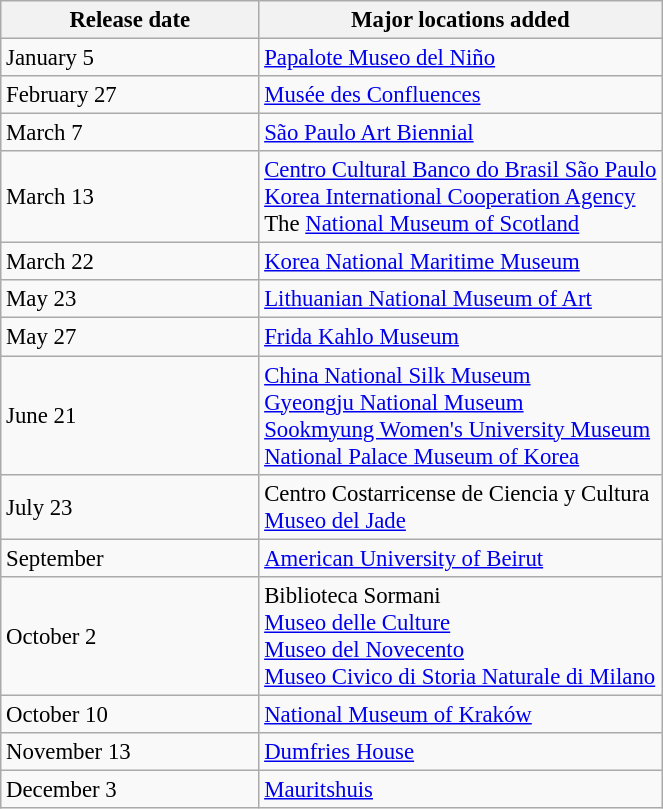<table class="wikitable sortable collapsible" style="font-size:95%">
<tr>
<th style="width:165px;">Release date</th>
<th>Major locations added</th>
</tr>
<tr>
<td>January 5</td>
<td> <a href='#'>Papalote Museo del Niño</a></td>
</tr>
<tr>
<td>February 27</td>
<td> <a href='#'>Musée des Confluences</a></td>
</tr>
<tr>
<td>March 7</td>
<td> <a href='#'>São Paulo Art Biennial</a></td>
</tr>
<tr>
<td>March 13</td>
<td> <a href='#'>Centro Cultural Banco do Brasil São Paulo</a><br> <a href='#'>Korea International Cooperation Agency</a><br> The <a href='#'>National Museum of Scotland</a></td>
</tr>
<tr>
<td>March 22</td>
<td> <a href='#'>Korea National Maritime Museum</a></td>
</tr>
<tr>
<td>May 23</td>
<td> <a href='#'>Lithuanian National Museum of Art</a></td>
</tr>
<tr>
<td>May 27</td>
<td> <a href='#'>Frida Kahlo Museum</a></td>
</tr>
<tr>
<td>June 21</td>
<td> <a href='#'>China National Silk Museum</a><br> <a href='#'>Gyeongju National Museum</a><br> <a href='#'>Sookmyung Women's University Museum</a><br> <a href='#'>National Palace Museum of Korea</a></td>
</tr>
<tr>
<td>July 23</td>
<td> Centro Costarricense de Ciencia y Cultura<br> <a href='#'>Museo del Jade</a></td>
</tr>
<tr>
<td>September</td>
<td> <a href='#'>American University of Beirut</a></td>
</tr>
<tr>
<td>October 2</td>
<td> Biblioteca Sormani<br> <a href='#'>Museo delle Culture</a><br> <a href='#'>Museo del Novecento</a><br> <a href='#'>Museo Civico di Storia Naturale di Milano</a></td>
</tr>
<tr>
<td>October 10</td>
<td> <a href='#'>National Museum of Kraków</a></td>
</tr>
<tr>
<td>November 13</td>
<td> <a href='#'>Dumfries House</a></td>
</tr>
<tr>
<td>December 3</td>
<td> <a href='#'>Mauritshuis</a></td>
</tr>
</table>
